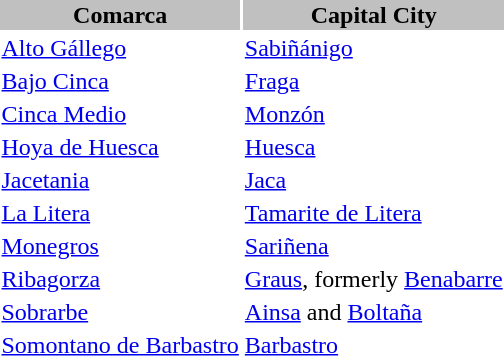<table>
<tr bgcolor="silver">
<th>Comarca</th>
<th>Capital City</th>
</tr>
<tr>
<td><a href='#'>Alto Gállego</a></td>
<td><a href='#'>Sabiñánigo</a></td>
</tr>
<tr>
<td><a href='#'>Bajo Cinca</a></td>
<td><a href='#'>Fraga</a></td>
</tr>
<tr>
<td><a href='#'>Cinca Medio</a></td>
<td><a href='#'>Monzón</a></td>
</tr>
<tr>
<td><a href='#'>Hoya de Huesca</a></td>
<td><a href='#'>Huesca</a></td>
</tr>
<tr>
<td><a href='#'>Jacetania</a></td>
<td><a href='#'>Jaca</a></td>
</tr>
<tr>
<td><a href='#'>La Litera</a></td>
<td><a href='#'>Tamarite de Litera</a></td>
</tr>
<tr>
<td><a href='#'>Monegros</a></td>
<td><a href='#'>Sariñena</a></td>
</tr>
<tr>
<td><a href='#'>Ribagorza</a></td>
<td><a href='#'>Graus</a>, formerly <a href='#'>Benabarre</a></td>
</tr>
<tr>
<td><a href='#'>Sobrarbe</a></td>
<td><a href='#'>Ainsa</a> and <a href='#'>Boltaña</a></td>
</tr>
<tr>
<td><a href='#'>Somontano de Barbastro</a></td>
<td><a href='#'>Barbastro</a></td>
</tr>
</table>
